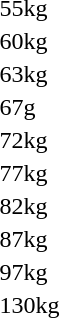<table>
<tr>
<td>55kg</td>
<td></td>
<td></td>
<td></td>
</tr>
<tr>
<td>60kg</td>
<td></td>
<td></td>
<td></td>
</tr>
<tr>
<td>63kg</td>
<td></td>
<td></td>
<td></td>
</tr>
<tr>
<td>67g</td>
<td></td>
<td></td>
<td></td>
</tr>
<tr>
<td>72kg</td>
<td></td>
<td></td>
<td></td>
</tr>
<tr>
<td>77kg</td>
<td></td>
<td></td>
<td></td>
</tr>
<tr>
<td>82kg</td>
<td></td>
<td></td>
<td></td>
</tr>
<tr>
<td>87kg</td>
<td></td>
<td></td>
<td></td>
</tr>
<tr>
<td>97kg</td>
<td></td>
<td></td>
<td></td>
</tr>
<tr>
<td>130kg</td>
<td></td>
<td></td>
<td></td>
</tr>
</table>
